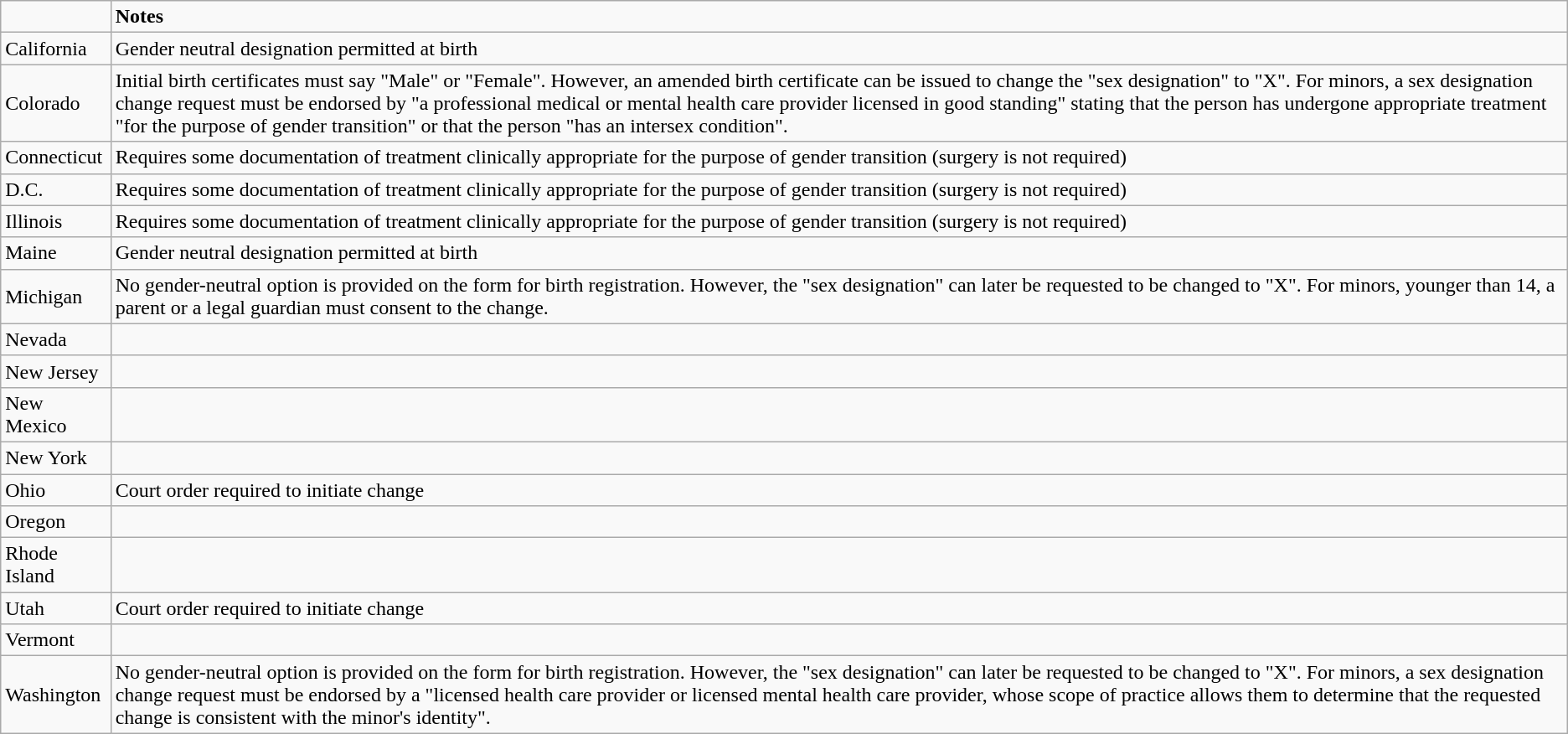<table class="wikitable sortable">
<tr>
<td></td>
<td><strong>Notes</strong></td>
</tr>
<tr>
<td>California</td>
<td>Gender neutral designation permitted at birth</td>
</tr>
<tr>
<td>Colorado</td>
<td>Initial birth certificates must say "Male" or "Female". However, an amended birth certificate can be issued to change the "sex designation" to "X". For minors, a sex designation change request must be endorsed by "a professional medical or mental health care provider licensed in good standing" stating that the person has undergone appropriate treatment "for the purpose of gender transition" or that the person "has an intersex condition".</td>
</tr>
<tr>
<td>Connecticut</td>
<td>Requires some documentation of treatment clinically appropriate for the purpose of gender transition (surgery is not required)</td>
</tr>
<tr>
<td>D.C.</td>
<td>Requires some documentation of treatment clinically appropriate for the purpose of gender transition (surgery is not required)</td>
</tr>
<tr>
<td>Illinois</td>
<td>Requires some documentation of treatment clinically appropriate for the purpose of gender transition (surgery is not required)</td>
</tr>
<tr>
<td>Maine</td>
<td>Gender neutral designation permitted at birth</td>
</tr>
<tr>
<td>Michigan</td>
<td>No gender-neutral option is provided on the form for birth registration. However, the "sex designation" can later be requested to be changed to "X". For minors, younger than 14, a parent or a legal guardian must consent to the change.</td>
</tr>
<tr>
<td>Nevada</td>
<td></td>
</tr>
<tr>
<td>New Jersey</td>
<td></td>
</tr>
<tr>
<td>New Mexico</td>
<td></td>
</tr>
<tr>
<td>New York</td>
<td></td>
</tr>
<tr>
<td>Ohio</td>
<td>Court order required to initiate change</td>
</tr>
<tr>
<td>Oregon</td>
<td></td>
</tr>
<tr>
<td>Rhode Island</td>
<td></td>
</tr>
<tr>
<td>Utah</td>
<td>Court order required to initiate change</td>
</tr>
<tr>
<td>Vermont</td>
<td></td>
</tr>
<tr>
<td>Washington</td>
<td>No gender-neutral option is provided on the form for birth registration. However, the "sex designation" can later be requested to be changed to "X". For minors, a sex designation change request must be endorsed by a "licensed health care provider or licensed mental health care provider, whose scope of practice allows them to determine that the requested change is consistent with the minor's identity".</td>
</tr>
</table>
